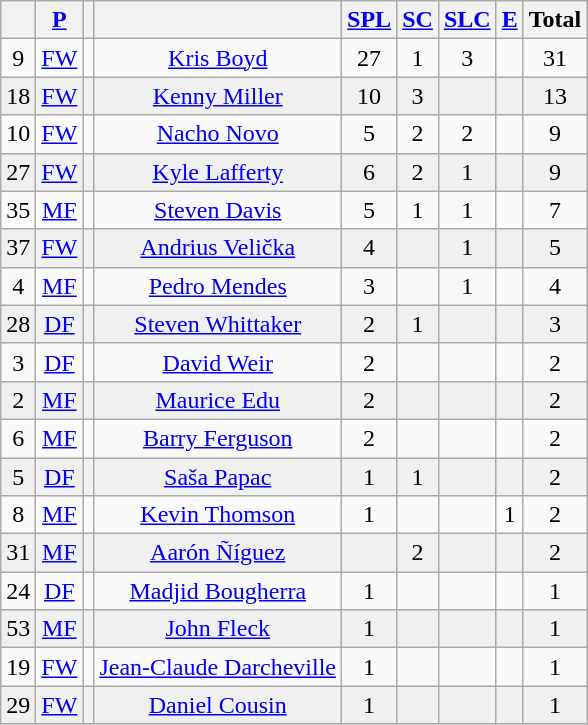<table class="wikitable sortable" style="text-align: center;">
<tr>
<th><br></th>
<th><a href='#'>P</a><br></th>
<th><br></th>
<th><br></th>
<th><a href='#'>SPL</a><br></th>
<th><a href='#'>SC</a><br></th>
<th><a href='#'>SLC</a><br></th>
<th><a href='#'>E</a><br></th>
<th>Total</th>
</tr>
<tr>
<td>9</td>
<td><a href='#'>FW</a></td>
<td></td>
<td><a href='#'>Kris Boyd</a></td>
<td>27</td>
<td>1</td>
<td>3</td>
<td></td>
<td>31</td>
</tr>
<tr bgcolor = "#F0F0F0">
<td>18</td>
<td><a href='#'>FW</a></td>
<td></td>
<td><a href='#'>Kenny Miller</a></td>
<td>10</td>
<td>3</td>
<td></td>
<td></td>
<td>13</td>
</tr>
<tr>
<td>10</td>
<td><a href='#'>FW</a></td>
<td></td>
<td><a href='#'>Nacho Novo</a></td>
<td>5</td>
<td>2</td>
<td>2</td>
<td></td>
<td>9</td>
</tr>
<tr bgcolor = "#F0F0F0">
<td>27</td>
<td><a href='#'>FW</a></td>
<td></td>
<td><a href='#'>Kyle Lafferty</a></td>
<td>6</td>
<td>2</td>
<td>1</td>
<td></td>
<td>9</td>
</tr>
<tr>
<td>35</td>
<td><a href='#'>MF</a></td>
<td></td>
<td><a href='#'>Steven Davis</a></td>
<td>5</td>
<td>1</td>
<td>1</td>
<td></td>
<td>7</td>
</tr>
<tr bgcolor = "#F0F0F0">
<td>37</td>
<td><a href='#'>FW</a></td>
<td></td>
<td><a href='#'>Andrius Velička</a></td>
<td>4</td>
<td></td>
<td>1</td>
<td></td>
<td>5</td>
</tr>
<tr>
<td>4</td>
<td><a href='#'>MF</a></td>
<td></td>
<td><a href='#'>Pedro Mendes</a></td>
<td>3</td>
<td></td>
<td>1</td>
<td></td>
<td>4</td>
</tr>
<tr bgcolor = "#F0F0F0">
<td>28</td>
<td><a href='#'>DF</a></td>
<td></td>
<td><a href='#'>Steven Whittaker</a></td>
<td>2</td>
<td>1</td>
<td></td>
<td></td>
<td>3</td>
</tr>
<tr>
<td>3</td>
<td><a href='#'>DF</a></td>
<td></td>
<td><a href='#'>David Weir</a></td>
<td>2</td>
<td></td>
<td></td>
<td></td>
<td>2</td>
</tr>
<tr bgcolor = "#F0F0F0">
<td>2</td>
<td><a href='#'>MF</a></td>
<td></td>
<td><a href='#'>Maurice Edu</a></td>
<td>2</td>
<td></td>
<td></td>
<td></td>
<td>2</td>
</tr>
<tr>
<td>6</td>
<td><a href='#'>MF</a></td>
<td></td>
<td><a href='#'>Barry Ferguson</a></td>
<td>2</td>
<td></td>
<td></td>
<td></td>
<td>2</td>
</tr>
<tr bgcolor = "#F0F0F0">
<td>5</td>
<td><a href='#'>DF</a></td>
<td></td>
<td><a href='#'>Saša Papac</a></td>
<td>1</td>
<td>1</td>
<td></td>
<td></td>
<td>2</td>
</tr>
<tr>
<td>8</td>
<td><a href='#'>MF</a></td>
<td></td>
<td><a href='#'>Kevin Thomson</a></td>
<td>1</td>
<td></td>
<td></td>
<td>1</td>
<td>2</td>
</tr>
<tr bgcolor = "#F0F0F0">
<td>31</td>
<td><a href='#'>MF</a></td>
<td></td>
<td><a href='#'>Aarón Ñíguez</a></td>
<td></td>
<td>2</td>
<td></td>
<td></td>
<td>2</td>
</tr>
<tr>
<td>24</td>
<td><a href='#'>DF</a></td>
<td></td>
<td><a href='#'>Madjid Bougherra</a></td>
<td>1</td>
<td></td>
<td></td>
<td></td>
<td>1</td>
</tr>
<tr bgcolor = "#F0F0F0">
<td>53</td>
<td><a href='#'>MF</a></td>
<td></td>
<td><a href='#'>John Fleck</a></td>
<td>1</td>
<td></td>
<td></td>
<td></td>
<td>1</td>
</tr>
<tr>
<td>19</td>
<td><a href='#'>FW</a></td>
<td></td>
<td><a href='#'>Jean-Claude Darcheville</a></td>
<td>1</td>
<td></td>
<td></td>
<td></td>
<td>1</td>
</tr>
<tr bgcolor = "#F0F0F0">
<td>29</td>
<td><a href='#'>FW</a></td>
<td></td>
<td><a href='#'>Daniel Cousin</a></td>
<td>1</td>
<td></td>
<td></td>
<td></td>
<td>1</td>
</tr>
</table>
